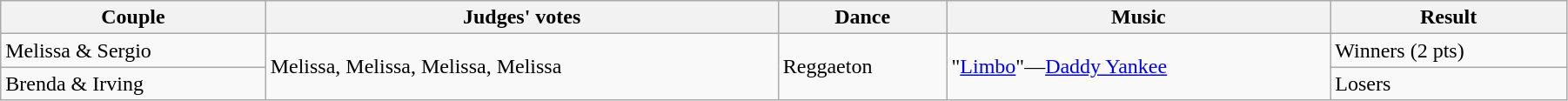<table class="wikitable sortable" style="width:95%; white-space:nowrap">
<tr>
<th>Couple<br></th>
<th>Judges' votes</th>
<th>Dance</th>
<th>Music</th>
<th>Result</th>
</tr>
<tr>
<td>Melissa & Sergio<br></td>
<td rowspan=2>Melissa, Melissa, Melissa, Melissa</td>
<td rowspan=2>Reggaeton</td>
<td rowspan=2>"<a href='#'>Limbo</a>"—<a href='#'>Daddy Yankee</a></td>
<td>Winners (2 pts)</td>
</tr>
<tr>
<td>Brenda & Irving<br></td>
<td>Losers</td>
</tr>
</table>
